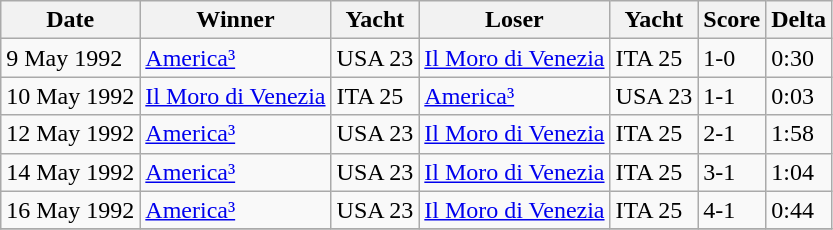<table class="wikitable">
<tr>
<th>Date</th>
<th>Winner</th>
<th>Yacht</th>
<th>Loser</th>
<th>Yacht</th>
<th>Score</th>
<th>Delta</th>
</tr>
<tr>
<td>9 May 1992</td>
<td><a href='#'>America³</a></td>
<td>USA 23</td>
<td><a href='#'>Il Moro di Venezia</a></td>
<td>ITA 25</td>
<td>1-0</td>
<td>0:30</td>
</tr>
<tr>
<td>10 May 1992</td>
<td><a href='#'>Il Moro di Venezia</a></td>
<td>ITA 25</td>
<td><a href='#'>America³</a></td>
<td>USA 23</td>
<td>1-1</td>
<td>0:03</td>
</tr>
<tr>
<td>12 May 1992</td>
<td><a href='#'>America³</a></td>
<td>USA 23</td>
<td><a href='#'>Il Moro di Venezia</a></td>
<td>ITA 25</td>
<td>2-1</td>
<td>1:58</td>
</tr>
<tr>
<td>14 May 1992</td>
<td><a href='#'>America³</a></td>
<td>USA 23</td>
<td><a href='#'>Il Moro di Venezia</a></td>
<td>ITA 25</td>
<td>3-1</td>
<td>1:04</td>
</tr>
<tr>
<td>16 May 1992</td>
<td><a href='#'>America³</a></td>
<td>USA 23</td>
<td><a href='#'>Il Moro di Venezia</a></td>
<td>ITA 25</td>
<td>4-1</td>
<td>0:44</td>
</tr>
<tr>
</tr>
</table>
